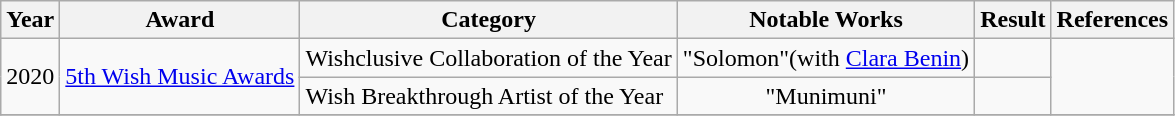<table class="wikitable">
<tr>
<th>Year</th>
<th>Award</th>
<th>Category</th>
<th>Notable Works</th>
<th>Result</th>
<th>References</th>
</tr>
<tr>
<td rowspan="2">2020</td>
<td rowspan="2"><a href='#'>5th Wish Music Awards</a></td>
<td>Wishclusive Collaboration of the Year</td>
<td style="text-align:center;">"Solomon"<span>(with <a href='#'>Clara Benin</a>)</span></td>
<td></td>
<td rowspan="2"></td>
</tr>
<tr>
<td>Wish Breakthrough Artist of the Year</td>
<td style="text-align:center;">"Munimuni"</td>
<td></td>
</tr>
<tr>
</tr>
</table>
